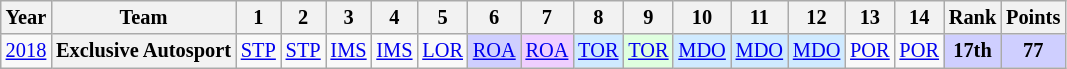<table class="wikitable" style="text-align:center; font-size:85%">
<tr>
<th>Year</th>
<th>Team</th>
<th>1</th>
<th>2</th>
<th>3</th>
<th>4</th>
<th>5</th>
<th>6</th>
<th>7</th>
<th>8</th>
<th>9</th>
<th>10</th>
<th>11</th>
<th>12</th>
<th>13</th>
<th>14</th>
<th>Rank</th>
<th>Points</th>
</tr>
<tr>
<td><a href='#'>2018</a></td>
<th nowrap>Exclusive Autosport</th>
<td><a href='#'>STP</a></td>
<td><a href='#'>STP</a></td>
<td><a href='#'>IMS</a></td>
<td><a href='#'>IMS</a></td>
<td><a href='#'>LOR</a></td>
<td style="background:#CFCFFF;"><a href='#'>ROA</a><br></td>
<td style="background:#EFCFFF;"><a href='#'>ROA</a><br></td>
<td style="background:#CFEAFF;"><a href='#'>TOR</a><br></td>
<td style="background:#DFFFDF;"><a href='#'>TOR</a><br></td>
<td style="background:#CFEAFF;"><a href='#'>MDO</a><br></td>
<td style="background:#CFEAFF;"><a href='#'>MDO</a><br></td>
<td style="background:#CFEAFF;"><a href='#'>MDO</a><br></td>
<td><a href='#'>POR</a></td>
<td><a href='#'>POR</a></td>
<th style="background:#CFCFFF;">17th</th>
<th style="background:#CFCFFF;">77</th>
</tr>
</table>
